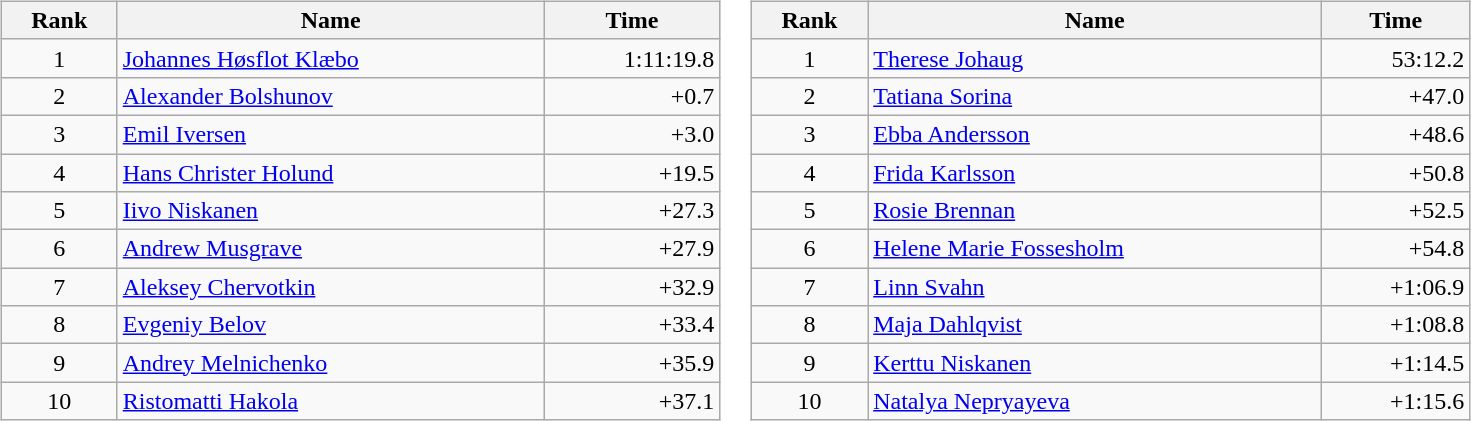<table border="0">
<tr>
<td valign="top"><br><table class="wikitable" style="width:30em;margin-bottom:0;">
<tr>
<th>Rank</th>
<th>Name</th>
<th>Time</th>
</tr>
<tr>
<td style="text-align:center;">1</td>
<td> <a href='#'>Johannes Høsflot Klæbo</a></td>
<td align="right">1:11:19.8</td>
</tr>
<tr>
<td style="text-align:center;">2</td>
<td> <a href='#'>Alexander Bolshunov</a></td>
<td align="right">+0.7</td>
</tr>
<tr>
<td style="text-align:center;">3</td>
<td> <a href='#'>Emil Iversen</a></td>
<td align="right">+3.0</td>
</tr>
<tr>
<td style="text-align:center;">4</td>
<td> <a href='#'>Hans Christer Holund</a></td>
<td align="right">+19.5</td>
</tr>
<tr>
<td style="text-align:center;">5</td>
<td> <a href='#'>Iivo Niskanen</a></td>
<td align="right">+27.3</td>
</tr>
<tr>
<td style="text-align:center;">6</td>
<td> <a href='#'>Andrew Musgrave</a></td>
<td align="right">+27.9</td>
</tr>
<tr>
<td style="text-align:center;">7</td>
<td> <a href='#'>Aleksey Chervotkin</a></td>
<td align="right">+32.9</td>
</tr>
<tr>
<td style="text-align:center;">8</td>
<td> <a href='#'>Evgeniy Belov</a></td>
<td align="right">+33.4</td>
</tr>
<tr>
<td style="text-align:center;">9</td>
<td> <a href='#'>Andrey Melnichenko</a></td>
<td align="right">+35.9</td>
</tr>
<tr>
<td style="text-align:center;">10</td>
<td> <a href='#'>Ristomatti Hakola</a></td>
<td align="right">+37.1</td>
</tr>
</table>
</td>
<td valign="top"><br><table class="wikitable" style="width:30em;margin-bottom:0;">
<tr>
<th>Rank</th>
<th>Name</th>
<th>Time</th>
</tr>
<tr>
<td style="text-align:center;">1</td>
<td> <a href='#'>Therese Johaug</a></td>
<td align="right">53:12.2</td>
</tr>
<tr>
<td style="text-align:center;">2</td>
<td> <a href='#'>Tatiana Sorina</a></td>
<td align="right">+47.0</td>
</tr>
<tr>
<td style="text-align:center;">3</td>
<td> <a href='#'>Ebba Andersson</a></td>
<td align="right">+48.6</td>
</tr>
<tr>
<td style="text-align:center;">4</td>
<td> <a href='#'>Frida Karlsson</a></td>
<td align="right">+50.8</td>
</tr>
<tr>
<td style="text-align:center;">5</td>
<td> <a href='#'>Rosie Brennan</a></td>
<td align="right">+52.5</td>
</tr>
<tr>
<td style="text-align:center;">6</td>
<td> <a href='#'>Helene Marie Fossesholm</a></td>
<td align="right">+54.8</td>
</tr>
<tr>
<td style="text-align:center;">7</td>
<td> <a href='#'>Linn Svahn</a></td>
<td align="right">+1:06.9</td>
</tr>
<tr>
<td style="text-align:center;">8</td>
<td> <a href='#'>Maja Dahlqvist</a></td>
<td align="right">+1:08.8</td>
</tr>
<tr>
<td style="text-align:center;">9</td>
<td> <a href='#'>Kerttu Niskanen</a></td>
<td align="right">+1:14.5</td>
</tr>
<tr>
<td style="text-align:center;">10</td>
<td> <a href='#'>Natalya Nepryayeva</a></td>
<td align="right">+1:15.6</td>
</tr>
</table>
</td>
</tr>
</table>
